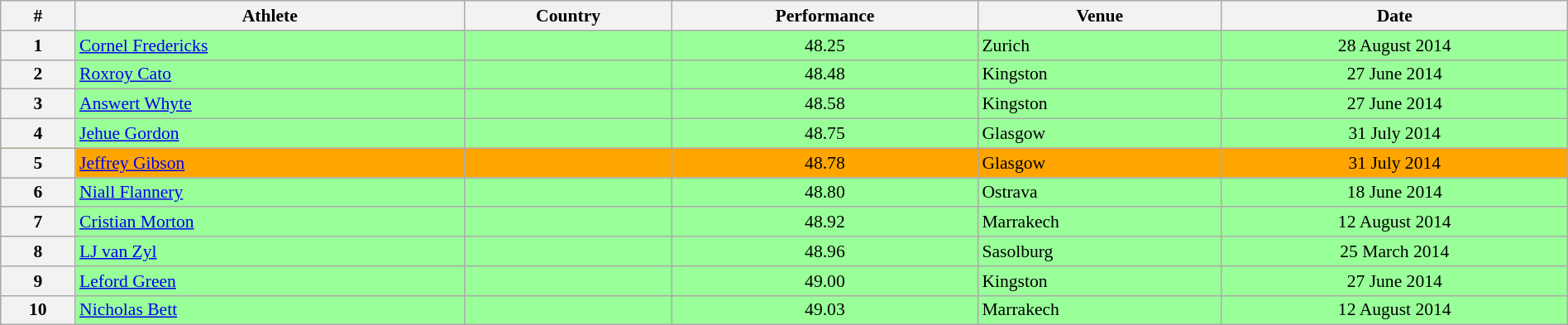<table class="wikitable" width=100% style="font-size:90%; text-align:center;">
<tr>
<th>#</th>
<th>Athlete</th>
<th>Country</th>
<th>Performance</th>
<th>Venue</th>
<th>Date</th>
</tr>
<tr bgcolor="99FF99">
<th>1</th>
<td align=left><a href='#'>Cornel Fredericks</a></td>
<td align=left></td>
<td>48.25</td>
<td align=left> Zurich</td>
<td>28 August 2014</td>
</tr>
<tr bgcolor="99FF99">
<th>2</th>
<td align=left><a href='#'>Roxroy Cato</a></td>
<td align=left></td>
<td>48.48</td>
<td align=left> Kingston</td>
<td>27 June 2014</td>
</tr>
<tr bgcolor="99FF99">
<th>3</th>
<td align=left><a href='#'>Answert Whyte</a></td>
<td align=left></td>
<td>48.58</td>
<td align=left> Kingston</td>
<td>27 June 2014</td>
</tr>
<tr bgcolor="99FF99">
<th>4</th>
<td align=left><a href='#'>Jehue Gordon</a></td>
<td align=left></td>
<td>48.75</td>
<td align=left> Glasgow</td>
<td>31 July 2014</td>
</tr>
<tr bgcolor="orange">
<th>5</th>
<td align=left><a href='#'>Jeffrey Gibson</a></td>
<td align=left></td>
<td>48.78</td>
<td align=left> Glasgow</td>
<td>31 July 2014</td>
</tr>
<tr bgcolor="99FF99">
<th>6</th>
<td align=left><a href='#'>Niall Flannery</a></td>
<td align=left></td>
<td>48.80</td>
<td align=left> Ostrava</td>
<td>18 June 2014</td>
</tr>
<tr bgcolor="99FF99">
<th>7</th>
<td align=left><a href='#'>Cristian Morton</a></td>
<td align=left></td>
<td>48.92</td>
<td align=left> Marrakech</td>
<td>12 August 2014</td>
</tr>
<tr bgcolor="99FF99">
<th>8</th>
<td align=left><a href='#'>LJ van Zyl</a></td>
<td align=left></td>
<td>48.96</td>
<td align=left> Sasolburg</td>
<td>25 March 2014</td>
</tr>
<tr bgcolor="99FF99">
<th>9</th>
<td align=left><a href='#'>Leford Green</a></td>
<td align=left></td>
<td>49.00</td>
<td align=left> Kingston</td>
<td>27 June 2014</td>
</tr>
<tr bgcolor="99FF99">
<th>10</th>
<td align=left><a href='#'>Nicholas Bett</a></td>
<td align=left></td>
<td>49.03</td>
<td align=left> Marrakech</td>
<td>12 August 2014</td>
</tr>
</table>
